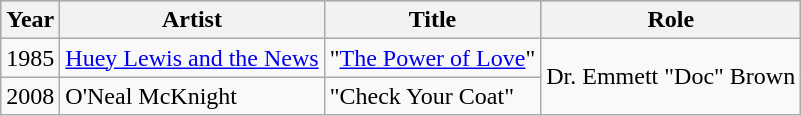<table class="wikitable">
<tr style="background:#b0c4de; text-align:center;">
<th>Year</th>
<th>Artist</th>
<th>Title</th>
<th>Role</th>
</tr>
<tr>
<td>1985</td>
<td><a href='#'>Huey Lewis and the News</a></td>
<td align="left">"<a href='#'>The Power of Love</a>"</td>
<td rowspan="2">Dr. Emmett "Doc" Brown</td>
</tr>
<tr>
<td>2008</td>
<td>O'Neal McKnight</td>
<td>"Check Your Coat"</td>
</tr>
</table>
